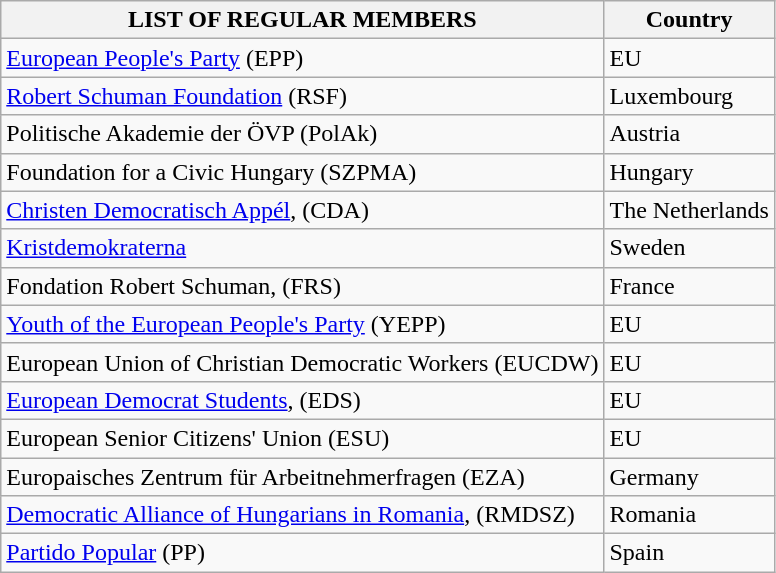<table class="wikitable">
<tr>
<th><strong>LIST OF REGULAR MEMBERS</strong></th>
<th>Country</th>
</tr>
<tr>
<td><a href='#'>European People's Party</a> (EPP)</td>
<td>EU</td>
</tr>
<tr>
<td><a href='#'>Robert Schuman Foundation</a> (RSF)</td>
<td>Luxembourg</td>
</tr>
<tr>
<td>Politische Akademie der ÖVP (PolAk)</td>
<td>Austria</td>
</tr>
<tr>
<td>Foundation for a Civic Hungary (SZPMA)</td>
<td>Hungary</td>
</tr>
<tr>
<td><a href='#'>Christen Democratisch Appél</a>, (CDA)</td>
<td>The Netherlands</td>
</tr>
<tr>
<td><a href='#'>Kristdemokraterna</a></td>
<td>Sweden</td>
</tr>
<tr>
<td>Fondation Robert Schuman, (FRS)</td>
<td>France</td>
</tr>
<tr>
<td><a href='#'>Youth of the European People's Party</a> (YEPP)</td>
<td>EU</td>
</tr>
<tr>
<td>European Union of Christian Democratic Workers (EUCDW)</td>
<td>EU</td>
</tr>
<tr>
<td><a href='#'>European Democrat Students</a>, (EDS)</td>
<td>EU</td>
</tr>
<tr>
<td>European Senior Citizens' Union (ESU)</td>
<td>EU</td>
</tr>
<tr>
<td>Europaisches Zentrum für Arbeitnehmerfragen (EZA)</td>
<td>Germany</td>
</tr>
<tr>
<td><a href='#'>Democratic Alliance of Hungarians in Romania</a>, (RMDSZ)</td>
<td>Romania</td>
</tr>
<tr>
<td><a href='#'>Partido Popular</a> (PP)</td>
<td>Spain</td>
</tr>
</table>
